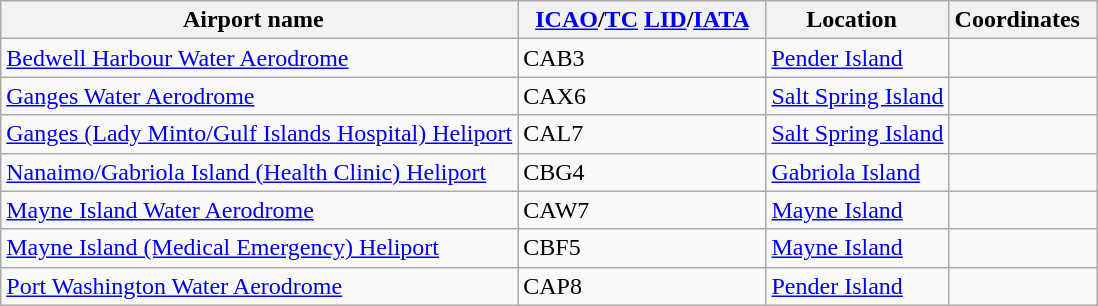<table class="wikitable sortable" style="width:auto;">
<tr>
<th width="*">Airport name  </th>
<th width="*">  <a href='#'>ICAO</a>/<a href='#'>TC</a> <a href='#'>LID</a>/<a href='#'>IATA</a>  </th>
<th width="*">Location  </th>
<th width="*">Coordinates  </th>
</tr>
<tr>
<td><a href='#'>Bedwell Harbour Water Aerodrome</a></td>
<td>CAB3</td>
<td><a href='#'>Pender Island</a></td>
<td></td>
</tr>
<tr>
<td><a href='#'>Ganges Water Aerodrome</a></td>
<td>CAX6</td>
<td><a href='#'>Salt Spring Island</a></td>
<td></td>
</tr>
<tr>
<td><a href='#'>Ganges (Lady Minto/Gulf Islands Hospital) Heliport</a></td>
<td>CAL7</td>
<td><a href='#'>Salt Spring Island</a></td>
<td></td>
</tr>
<tr>
<td><a href='#'>Nanaimo/Gabriola Island (Health Clinic) Heliport</a></td>
<td>CBG4</td>
<td><a href='#'>Gabriola Island</a></td>
<td></td>
</tr>
<tr>
<td><a href='#'>Mayne Island Water Aerodrome</a></td>
<td>CAW7</td>
<td><a href='#'>Mayne Island</a></td>
<td></td>
</tr>
<tr>
<td><a href='#'>Mayne Island (Medical Emergency) Heliport</a></td>
<td>CBF5</td>
<td><a href='#'>Mayne Island</a></td>
<td></td>
</tr>
<tr>
<td><a href='#'>Port Washington Water Aerodrome</a></td>
<td>CAP8</td>
<td><a href='#'>Pender Island</a></td>
<td></td>
</tr>
</table>
